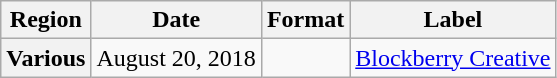<table class="wikitable plainrowheaders">
<tr>
<th>Region</th>
<th>Date</th>
<th>Format</th>
<th>Label</th>
</tr>
<tr>
<th scope="row">Various</th>
<td rowspan=2>August 20, 2018</td>
<td rowspan=2></td>
<td rowspan="1"><a href='#'>Blockberry Creative</a></td>
</tr>
</table>
